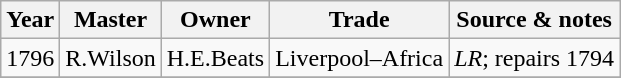<table class=" wikitable">
<tr>
<th>Year</th>
<th>Master</th>
<th>Owner</th>
<th>Trade</th>
<th>Source & notes</th>
</tr>
<tr>
<td>1796</td>
<td>R.Wilson</td>
<td>H.E.Beats</td>
<td>Liverpool–Africa</td>
<td><em>LR</em>; repairs 1794</td>
</tr>
<tr>
</tr>
</table>
